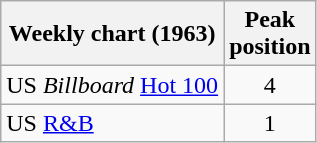<table class="wikitable">
<tr>
<th>Weekly chart (1963)</th>
<th>Peak<br>position</th>
</tr>
<tr>
<td>US <em>Billboard</em> <a href='#'>Hot 100</a></td>
<td style="text-align:center;">4</td>
</tr>
<tr>
<td>US <a href='#'>R&B</a></td>
<td style="text-align:center;">1</td>
</tr>
</table>
